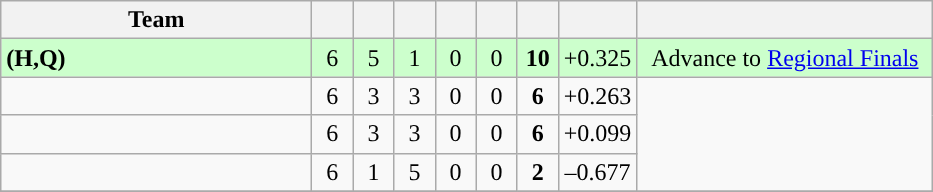<table class="wikitable" style="text-align:center">
<tr>
<th width=200>Team</th>
<th width=20></th>
<th width=20></th>
<th width=20></th>
<th width=20></th>
<th width=20></th>
<th width=20></th>
<th width=45></th>
<th width=190></th>
</tr>
<tr style="background:#cfc">
<td align="left"> <strong>(H,Q)</strong></td>
<td>6</td>
<td>5</td>
<td>1</td>
<td>0</td>
<td>0</td>
<td><strong>10</strong></td>
<td>+0.325</td>
<td>Advance to <a href='#'>Regional Finals</a></td>
</tr>
<tr>
<td align="left"></td>
<td>6</td>
<td>3</td>
<td>3</td>
<td>0</td>
<td>0</td>
<td><strong>6</strong></td>
<td>+0.263</td>
<td rowspan="3"></td>
</tr>
<tr>
<td align="left"></td>
<td>6</td>
<td>3</td>
<td>3</td>
<td>0</td>
<td>0</td>
<td><strong>6</strong></td>
<td>+0.099</td>
</tr>
<tr>
<td align="left"></td>
<td>6</td>
<td>1</td>
<td>5</td>
<td>0</td>
<td>0</td>
<td><strong>2</strong></td>
<td>–0.677</td>
</tr>
<tr>
</tr>
</table>
